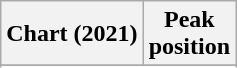<table class="wikitable sortable plainrowheaders">
<tr>
<th scope="col">Chart (2021)</th>
<th scope="col">Peak<br>position</th>
</tr>
<tr>
</tr>
<tr>
</tr>
</table>
